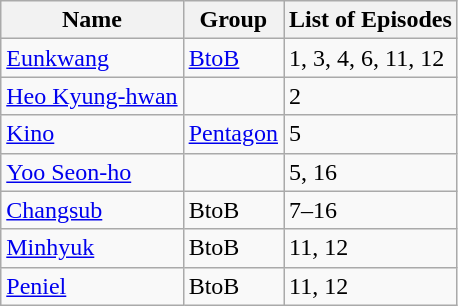<table class="wikitable sortable">
<tr>
<th>Name</th>
<th>Group</th>
<th class="unsortable">List of Episodes</th>
</tr>
<tr>
<td><a href='#'>Eunkwang</a></td>
<td><a href='#'>BtoB</a></td>
<td>1, 3, 4, 6, 11, 12</td>
</tr>
<tr>
<td><a href='#'>Heo Kyung-hwan</a></td>
<td></td>
<td>2</td>
</tr>
<tr>
<td><a href='#'>Kino</a></td>
<td><a href='#'>Pentagon</a></td>
<td>5</td>
</tr>
<tr>
<td><a href='#'>Yoo Seon-ho</a></td>
<td></td>
<td>5, 16</td>
</tr>
<tr>
<td><a href='#'>Changsub</a></td>
<td>BtoB</td>
<td>7–16</td>
</tr>
<tr>
<td><a href='#'>Minhyuk</a></td>
<td>BtoB</td>
<td>11, 12</td>
</tr>
<tr>
<td><a href='#'>Peniel</a></td>
<td>BtoB</td>
<td>11, 12</td>
</tr>
</table>
